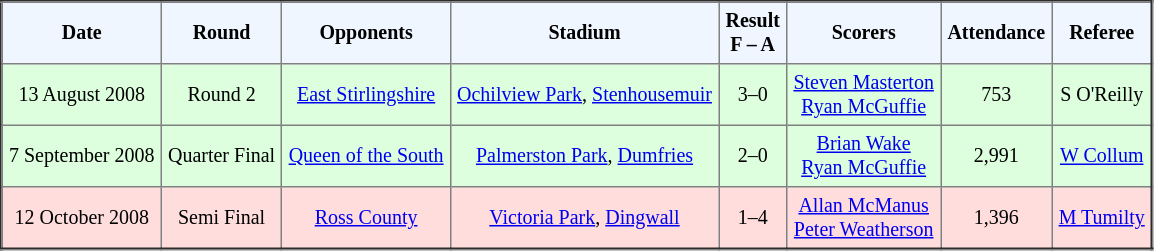<table border="2" cellpadding="4" style="border-collapse:collapse; text-align:center; font-size:smaller;">
<tr style="background:#f0f6ff;">
<th><strong>Date</strong></th>
<th><strong>Round</strong></th>
<th><strong>Opponents</strong></th>
<th><strong>Stadium</strong></th>
<th><strong>Result<br>F – A</strong></th>
<th><strong>Scorers</strong></th>
<th><strong>Attendance</strong></th>
<th><strong>Referee</strong></th>
</tr>
<tr bgcolor="ddffdd">
<td>13 August 2008</td>
<td>Round 2</td>
<td><a href='#'>East Stirlingshire</a></td>
<td><a href='#'>Ochilview Park</a>, <a href='#'>Stenhousemuir</a></td>
<td>3–0</td>
<td><a href='#'>Steven Masterton</a>  <br> <a href='#'>Ryan McGuffie</a>  </td>
<td>753</td>
<td>S O'Reilly</td>
</tr>
<tr bgcolor="ddffdd">
<td>7 September 2008</td>
<td>Quarter Final</td>
<td><a href='#'>Queen of the South</a></td>
<td><a href='#'>Palmerston Park</a>, <a href='#'>Dumfries</a></td>
<td>2–0</td>
<td><a href='#'>Brian Wake</a>  <br> <a href='#'>Ryan McGuffie</a> </td>
<td>2,991</td>
<td><a href='#'>W Collum</a></td>
</tr>
<tr bgcolor="ffdddd">
<td>12 October 2008</td>
<td>Semi Final</td>
<td><a href='#'>Ross County</a></td>
<td><a href='#'>Victoria Park</a>, <a href='#'>Dingwall</a></td>
<td>1–4</td>
<td><a href='#'>Allan McManus</a>  <br> <a href='#'>Peter Weatherson</a> </td>
<td>1,396</td>
<td><a href='#'>M Tumilty</a></td>
</tr>
</table>
